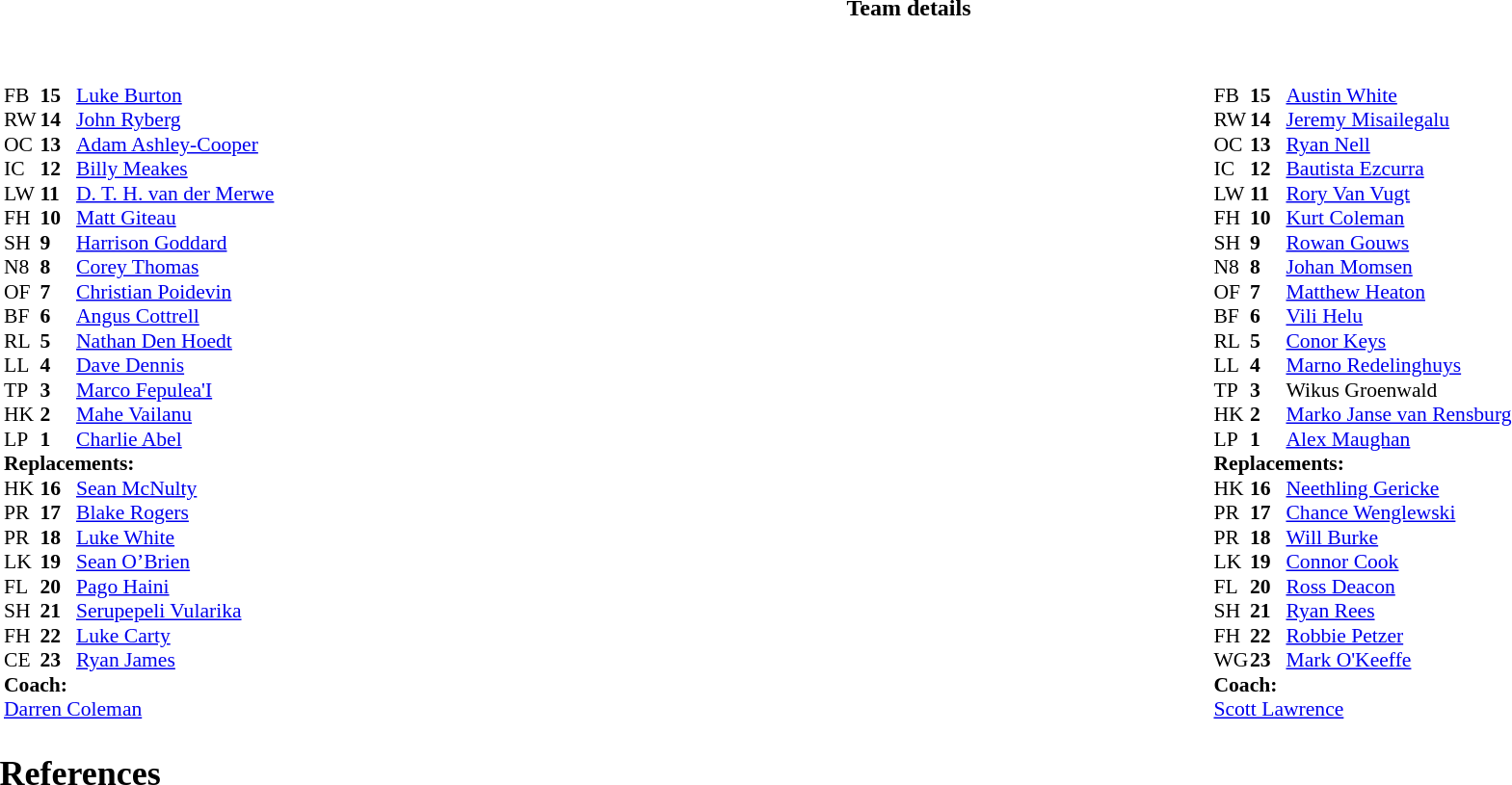<table border="0" width="100%" class="collapsible">
<tr>
<th>Team details</th>
</tr>
<tr>
<td><br><table width="100%">
<tr>
<td valign="top" width="50%"><br><table style="font-size: 90%" cellspacing="0" cellpadding="0">
<tr>
<th width="25"></th>
<th width="25"></th>
</tr>
<tr>
<td>FB</td>
<td><strong>15</strong></td>
<td> <a href='#'>Luke Burton</a></td>
<td></td>
</tr>
<tr>
<td>RW</td>
<td><strong>14</strong></td>
<td> <a href='#'>John Ryberg</a></td>
<td></td>
</tr>
<tr>
<td>OC</td>
<td><strong>13</strong></td>
<td> <a href='#'>Adam Ashley-Cooper</a></td>
<td></td>
</tr>
<tr>
<td>IC</td>
<td><strong>12</strong></td>
<td> <a href='#'>Billy Meakes</a></td>
<td></td>
</tr>
<tr>
<td>LW</td>
<td><strong>11</strong></td>
<td> <a href='#'>D. T. H. van der Merwe</a></td>
<td></td>
</tr>
<tr>
<td>FH</td>
<td><strong>10</strong></td>
<td> <a href='#'>Matt Giteau</a></td>
<td></td>
</tr>
<tr>
<td>SH</td>
<td><strong>9</strong></td>
<td> <a href='#'>Harrison Goddard</a></td>
<td></td>
</tr>
<tr>
<td>N8</td>
<td><strong>8</strong></td>
<td> <a href='#'>Corey Thomas</a></td>
<td></td>
</tr>
<tr>
<td>OF</td>
<td><strong>7</strong></td>
<td> <a href='#'>Christian Poidevin</a></td>
<td></td>
</tr>
<tr>
<td>BF</td>
<td><strong>6</strong></td>
<td> <a href='#'>Angus Cottrell</a></td>
<td></td>
</tr>
<tr>
<td>RL</td>
<td><strong>5</strong></td>
<td> <a href='#'>Nathan Den Hoedt</a></td>
<td></td>
</tr>
<tr>
<td>LL</td>
<td><strong>4</strong></td>
<td> <a href='#'>Dave Dennis</a></td>
<td></td>
</tr>
<tr>
<td>TP</td>
<td><strong>3</strong></td>
<td> <a href='#'>Marco Fepulea'I</a></td>
<td></td>
</tr>
<tr>
<td>HK</td>
<td><strong>2</strong></td>
<td> <a href='#'>Mahe Vailanu</a></td>
<td></td>
</tr>
<tr>
<td>LP</td>
<td><strong>1</strong></td>
<td> <a href='#'>Charlie Abel</a></td>
<td></td>
</tr>
<tr>
<td colspan=3><strong>Replacements:</strong></td>
</tr>
<tr>
<td>HK</td>
<td><strong>16</strong></td>
<td> <a href='#'>Sean McNulty</a></td>
<td></td>
</tr>
<tr>
<td>PR</td>
<td><strong>17</strong></td>
<td> <a href='#'>Blake Rogers</a></td>
<td></td>
</tr>
<tr>
<td>PR</td>
<td><strong>18</strong></td>
<td> <a href='#'>Luke White</a></td>
<td></td>
</tr>
<tr>
<td>LK</td>
<td><strong>19</strong></td>
<td> <a href='#'>Sean O’Brien</a></td>
<td></td>
</tr>
<tr>
<td>FL</td>
<td><strong>20</strong></td>
<td> <a href='#'>Pago Haini</a></td>
<td></td>
</tr>
<tr>
<td>SH</td>
<td><strong>21</strong></td>
<td> <a href='#'>Serupepeli Vularika</a></td>
<td></td>
</tr>
<tr>
<td>FH</td>
<td><strong>22</strong></td>
<td> <a href='#'>Luke Carty</a></td>
<td></td>
</tr>
<tr>
<td>CE</td>
<td><strong>23</strong></td>
<td> <a href='#'>Ryan James</a></td>
<td></td>
</tr>
<tr>
<td colspan=3><strong>Coach:</strong></td>
</tr>
<tr>
<td colspan="4"> <a href='#'>Darren Coleman</a></td>
</tr>
</table>
</td>
<td valign="top" width="50%"><br><table style="font-size: 90%" cellspacing="0" cellpadding="0" align="center">
<tr>
<td colspan="4"></td>
</tr>
<tr>
<th width="25"></th>
<th width="25"></th>
</tr>
<tr>
<td>FB</td>
<td><strong>15</strong></td>
<td> <a href='#'>Austin White</a></td>
<td></td>
</tr>
<tr>
<td>RW</td>
<td><strong>14</strong></td>
<td> <a href='#'>Jeremy Misailegalu</a></td>
<td></td>
</tr>
<tr>
<td>OC</td>
<td><strong>13</strong></td>
<td> <a href='#'>Ryan Nell</a></td>
<td></td>
</tr>
<tr>
<td>IC</td>
<td><strong>12</strong></td>
<td> <a href='#'>Bautista Ezcurra</a></td>
<td></td>
</tr>
<tr>
<td>LW</td>
<td><strong>11</strong></td>
<td> <a href='#'>Rory Van Vugt</a></td>
<td></td>
</tr>
<tr>
<td>FH</td>
<td><strong>10</strong></td>
<td> <a href='#'>Kurt Coleman</a></td>
<td></td>
</tr>
<tr>
<td>SH</td>
<td><strong>9</strong></td>
<td> <a href='#'>Rowan Gouws</a></td>
<td></td>
</tr>
<tr>
<td>N8</td>
<td><strong>8</strong></td>
<td> <a href='#'>Johan Momsen</a></td>
<td></td>
</tr>
<tr>
<td>OF</td>
<td><strong>7</strong></td>
<td> <a href='#'>Matthew Heaton</a></td>
<td></td>
</tr>
<tr>
<td>BF</td>
<td><strong>6</strong></td>
<td> <a href='#'>Vili Helu</a></td>
<td></td>
</tr>
<tr>
<td>RL</td>
<td><strong>5</strong></td>
<td> <a href='#'>Conor Keys</a></td>
<td></td>
</tr>
<tr>
<td>LL</td>
<td><strong>4</strong></td>
<td> <a href='#'>Marno Redelinghuys</a></td>
<td></td>
</tr>
<tr>
<td>TP</td>
<td><strong>3</strong></td>
<td> Wikus Groenwald</td>
<td></td>
</tr>
<tr>
<td>HK</td>
<td><strong>2</strong></td>
<td> <a href='#'>Marko Janse van Rensburg</a></td>
<td></td>
</tr>
<tr>
<td>LP</td>
<td><strong>1</strong></td>
<td> <a href='#'>Alex Maughan</a></td>
<td></td>
</tr>
<tr>
<td colspan=3><strong>Replacements:</strong></td>
</tr>
<tr>
<td>HK</td>
<td><strong>16</strong></td>
<td> <a href='#'>Neethling Gericke</a></td>
<td></td>
</tr>
<tr>
<td>PR</td>
<td><strong>17</strong></td>
<td> <a href='#'>Chance Wenglewski</a></td>
<td></td>
</tr>
<tr>
<td>PR</td>
<td><strong>18</strong></td>
<td> <a href='#'>Will Burke</a></td>
<td></td>
</tr>
<tr>
<td>LK</td>
<td><strong>19</strong></td>
<td> <a href='#'>Connor Cook</a></td>
<td></td>
</tr>
<tr>
<td>FL</td>
<td><strong>20</strong></td>
<td> <a href='#'>Ross Deacon</a></td>
<td></td>
</tr>
<tr>
<td>SH</td>
<td><strong>21</strong></td>
<td> <a href='#'>Ryan Rees</a></td>
<td></td>
</tr>
<tr>
<td>FH</td>
<td><strong>22</strong></td>
<td> <a href='#'>Robbie Petzer</a></td>
<td></td>
</tr>
<tr>
<td>WG</td>
<td><strong>23</strong></td>
<td> <a href='#'>Mark O'Keeffe</a></td>
<td></td>
</tr>
<tr>
<td colspan=3><strong>Coach:</strong></td>
</tr>
<tr>
<td colspan="4"> <a href='#'>Scott Lawrence</a></td>
</tr>
</table>
</td>
</tr>
</table>
<h2>References</h2><br><br>

</td>
</tr>
</table>
